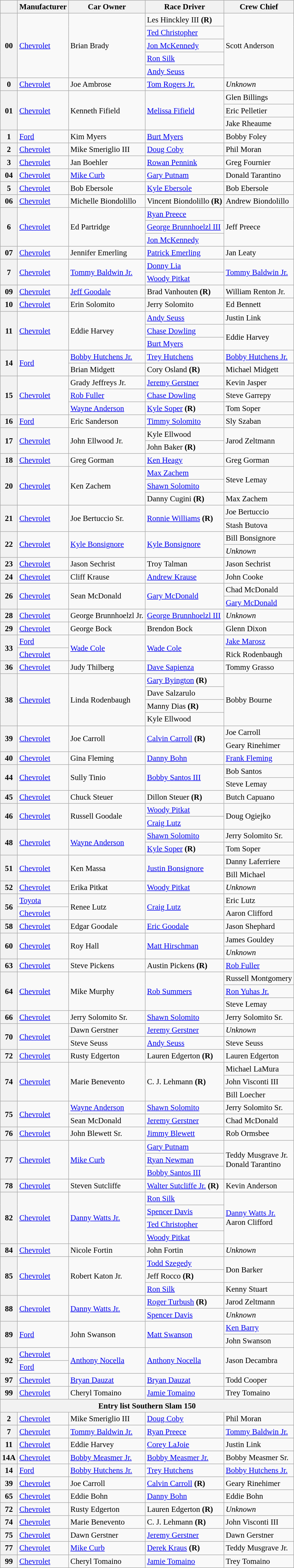<table class="wikitable" style="font-size: 95%;">
<tr>
<th></th>
<th>Manufacturer</th>
<th>Car Owner</th>
<th>Race Driver</th>
<th>Crew Chief</th>
</tr>
<tr>
<th rowspan=5>00</th>
<td rowspan=5><a href='#'>Chevrolet</a></td>
<td rowspan=5>Brian Brady</td>
<td>Les Hinckley III <strong>(R)</strong> <small></small></td>
<td rowspan=5>Scott Anderson</td>
</tr>
<tr>
<td><a href='#'>Ted Christopher</a> <small></small></td>
</tr>
<tr>
<td><a href='#'>Jon McKennedy</a> <small></small></td>
</tr>
<tr>
<td><a href='#'>Ron Silk</a> <small></small></td>
</tr>
<tr>
<td><a href='#'>Andy Seuss</a> <small></small></td>
</tr>
<tr>
<th>0</th>
<td><a href='#'>Chevrolet</a></td>
<td>Joe Ambrose</td>
<td><a href='#'>Tom Rogers Jr.</a> <small></small></td>
<td><em>Unknown</em></td>
</tr>
<tr>
<th rowspan=3>01</th>
<td rowspan=3><a href='#'>Chevrolet</a></td>
<td rowspan=3>Kenneth Fifield</td>
<td rowspan=3><a href='#'>Melissa Fifield</a></td>
<td>Glen Billings <small></small></td>
</tr>
<tr>
<td>Eric Pelletier <small></small></td>
</tr>
<tr>
<td>Jake Rheaume <small></small></td>
</tr>
<tr>
<th>1</th>
<td><a href='#'>Ford</a></td>
<td>Kim Myers</td>
<td><a href='#'>Burt Myers</a> <small></small></td>
<td>Bobby Foley</td>
</tr>
<tr>
<th>2</th>
<td><a href='#'>Chevrolet</a></td>
<td>Mike Smeriglio III</td>
<td><a href='#'>Doug Coby</a></td>
<td>Phil Moran</td>
</tr>
<tr>
<th>3</th>
<td><a href='#'>Chevrolet</a></td>
<td>Jan Boehler</td>
<td><a href='#'>Rowan Pennink</a></td>
<td>Greg Fournier</td>
</tr>
<tr>
<th>04</th>
<td><a href='#'>Chevrolet</a></td>
<td><a href='#'>Mike Curb</a></td>
<td><a href='#'>Gary Putnam</a> <small></small></td>
<td>Donald Tarantino</td>
</tr>
<tr>
<th>5</th>
<td><a href='#'>Chevrolet</a></td>
<td>Bob Ebersole</td>
<td><a href='#'>Kyle Ebersole</a> <small></small></td>
<td>Bob Ebersole</td>
</tr>
<tr>
<th>06</th>
<td><a href='#'>Chevrolet</a></td>
<td>Michelle Biondolillo</td>
<td>Vincent Biondolillo <strong>(R)</strong> <small></small></td>
<td>Andrew Biondolillo</td>
</tr>
<tr>
<th rowspan=3>6</th>
<td rowspan=3><a href='#'>Chevrolet</a></td>
<td rowspan=3>Ed Partridge</td>
<td><a href='#'>Ryan Preece</a> <small></small></td>
<td rowspan=3>Jeff Preece</td>
</tr>
<tr>
<td><a href='#'>George Brunnhoelzl III</a> <small></small></td>
</tr>
<tr>
<td><a href='#'>Jon McKennedy</a> <small></small></td>
</tr>
<tr>
<th>07</th>
<td><a href='#'>Chevrolet</a></td>
<td>Jennifer Emerling</td>
<td><a href='#'>Patrick Emerling</a> <small></small></td>
<td>Jan Leaty</td>
</tr>
<tr>
<th rowspan=2>7</th>
<td rowspan=2><a href='#'>Chevrolet</a></td>
<td rowspan=2><a href='#'>Tommy Baldwin Jr.</a></td>
<td><a href='#'>Donny Lia</a> <small></small></td>
<td rowspan=2><a href='#'>Tommy Baldwin Jr.</a></td>
</tr>
<tr>
<td><a href='#'>Woody Pitkat</a> <small></small></td>
</tr>
<tr>
<th>09</th>
<td><a href='#'>Chevrolet</a></td>
<td><a href='#'>Jeff Goodale</a></td>
<td>Brad Vanhouten <strong>(R)</strong> <small></small></td>
<td>William Renton Jr.</td>
</tr>
<tr>
<th>10</th>
<td><a href='#'>Chevrolet</a></td>
<td>Erin Solomito</td>
<td>Jerry Solomito <small></small></td>
<td>Ed Bennett</td>
</tr>
<tr>
<th rowspan=3>11</th>
<td rowspan=3><a href='#'>Chevrolet</a></td>
<td rowspan=3>Eddie Harvey</td>
<td><a href='#'>Andy Seuss</a> <small></small></td>
<td>Justin Link <small></small></td>
</tr>
<tr>
<td><a href='#'>Chase Dowling</a> <small></small></td>
<td rowspan=2>Eddie Harvey <small></small></td>
</tr>
<tr>
<td><a href='#'>Burt Myers</a> <small></small></td>
</tr>
<tr>
<th rowspan=2>14</th>
<td rowspan=2><a href='#'>Ford</a></td>
<td><a href='#'>Bobby Hutchens Jr.</a> <small></small></td>
<td><a href='#'>Trey Hutchens</a> <small></small></td>
<td><a href='#'>Bobby Hutchens Jr.</a> <small></small></td>
</tr>
<tr>
<td>Brian Midgett <small></small></td>
<td>Cory Osland <strong>(R)</strong> <small></small></td>
<td>Michael Midgett  <small></small></td>
</tr>
<tr>
<th rowspan=3>15</th>
<td rowspan=3><a href='#'>Chevrolet</a></td>
<td>Grady Jeffreys Jr. <small></small></td>
<td><a href='#'>Jeremy Gerstner</a> <small></small></td>
<td>Kevin Jasper <small></small></td>
</tr>
<tr>
<td><a href='#'>Rob Fuller</a> <small></small></td>
<td><a href='#'>Chase Dowling</a> <small></small></td>
<td>Steve Garrepy <small></small></td>
</tr>
<tr>
<td><a href='#'>Wayne Anderson</a> <small></small></td>
<td><a href='#'>Kyle Soper</a> <strong>(R)</strong> <small></small></td>
<td>Tom Soper <small></small></td>
</tr>
<tr>
<th>16</th>
<td><a href='#'>Ford</a></td>
<td>Eric Sanderson</td>
<td><a href='#'>Timmy Solomito</a></td>
<td>Sly Szaban</td>
</tr>
<tr>
<th rowspan=2>17</th>
<td rowspan=2><a href='#'>Chevrolet</a></td>
<td rowspan=2>John Ellwood Jr.</td>
<td>Kyle Ellwood <small></small></td>
<td rowspan=2>Jarod Zeltmann</td>
</tr>
<tr>
<td>John Baker <strong>(R)</strong> <small></small></td>
</tr>
<tr>
<th>18</th>
<td><a href='#'>Chevrolet</a></td>
<td>Greg Gorman</td>
<td><a href='#'>Ken Heagy</a> <small></small></td>
<td>Greg Gorman</td>
</tr>
<tr>
<th rowspan=3>20</th>
<td rowspan=3><a href='#'>Chevrolet</a></td>
<td rowspan=3>Ken Zachem</td>
<td><a href='#'>Max Zachem</a> <small></small></td>
<td rowspan=2>Steve Lemay <small></small></td>
</tr>
<tr>
<td><a href='#'>Shawn Solomito</a> <small></small></td>
</tr>
<tr>
<td>Danny Cugini <strong>(R)</strong> <small></small></td>
<td>Max Zachem <small></small></td>
</tr>
<tr>
<th rowspan=2>21</th>
<td rowspan=2><a href='#'>Chevrolet</a></td>
<td rowspan=2>Joe Bertuccio Sr.</td>
<td rowspan=2><a href='#'>Ronnie Williams</a> <strong>(R)</strong> <small></small></td>
<td>Joe Bertuccio <small></small></td>
</tr>
<tr>
<td>Stash Butova <small></small></td>
</tr>
<tr>
<th rowspan=2>22</th>
<td rowspan=2><a href='#'>Chevrolet</a></td>
<td rowspan=2><a href='#'>Kyle Bonsignore</a></td>
<td rowspan=2><a href='#'>Kyle Bonsignore</a> <small></small></td>
<td>Bill Bonsignore <small></small></td>
</tr>
<tr>
<td><em>Unknown</em> <small></small></td>
</tr>
<tr>
<th>23</th>
<td><a href='#'>Chevrolet</a></td>
<td>Jason Sechrist</td>
<td>Troy Talman <small></small></td>
<td>Jason Sechrist</td>
</tr>
<tr>
<th>24</th>
<td><a href='#'>Chevrolet</a></td>
<td>Cliff Krause</td>
<td><a href='#'>Andrew Krause</a> <small></small></td>
<td>John Cooke</td>
</tr>
<tr>
<th rowspan=2>26</th>
<td rowspan=2><a href='#'>Chevrolet</a></td>
<td rowspan=2>Sean McDonald</td>
<td rowspan=2><a href='#'>Gary McDonald</a> <small></small></td>
<td>Chad McDonald <small></small></td>
</tr>
<tr>
<td><a href='#'>Gary McDonald</a> <small></small></td>
</tr>
<tr>
<th>28</th>
<td><a href='#'>Chevrolet</a></td>
<td>George Brunnhoelzl Jr.</td>
<td><a href='#'>George Brunnhoelzl III</a> <small></small></td>
<td><em>Unknown</em></td>
</tr>
<tr>
<th>29</th>
<td><a href='#'>Chevrolet</a></td>
<td>George Bock</td>
<td>Brendon Bock <small></small></td>
<td>Glenn Dixon</td>
</tr>
<tr>
<th rowspan=2>33</th>
<td><a href='#'>Ford</a> <small></small></td>
<td rowspan=2><a href='#'>Wade Cole</a></td>
<td rowspan=2><a href='#'>Wade Cole</a></td>
<td><a href='#'>Jake Marosz</a> <small></small></td>
</tr>
<tr>
<td><a href='#'>Chevrolet</a> <small></small></td>
<td>Rick Rodenbaugh <small></small></td>
</tr>
<tr>
<th>36</th>
<td><a href='#'>Chevrolet</a></td>
<td>Judy Thilberg</td>
<td><a href='#'>Dave Sapienza</a></td>
<td>Tommy Grasso</td>
</tr>
<tr>
<th rowspan=4>38</th>
<td rowspan=4><a href='#'>Chevrolet</a></td>
<td rowspan=4>Linda Rodenbaugh</td>
<td><a href='#'>Gary Byington</a> <strong>(R)</strong> <small></small></td>
<td rowspan=4>Bobby Bourne</td>
</tr>
<tr>
<td>Dave Salzarulo <small></small></td>
</tr>
<tr>
<td>Manny Dias <strong>(R)</strong> <small></small></td>
</tr>
<tr>
<td>Kyle Ellwood <small></small></td>
</tr>
<tr>
<th rowspan=2>39</th>
<td rowspan=2><a href='#'>Chevrolet</a></td>
<td rowspan=2>Joe Carroll</td>
<td rowspan=2><a href='#'>Calvin Carroll</a> <strong>(R)</strong></td>
<td>Joe Carroll <small></small></td>
</tr>
<tr>
<td>Geary Rinehimer <small></small></td>
</tr>
<tr>
<th>40</th>
<td><a href='#'>Chevrolet</a></td>
<td>Gina Fleming</td>
<td><a href='#'>Danny Bohn</a> <small></small></td>
<td><a href='#'>Frank Fleming</a></td>
</tr>
<tr>
<th rowspan=2>44</th>
<td rowspan=2><a href='#'>Chevrolet</a></td>
<td rowspan=2>Sully Tinio</td>
<td rowspan=2><a href='#'>Bobby Santos III</a> <small></small></td>
<td>Bob Santos <small></small></td>
</tr>
<tr>
<td>Steve Lemay <small></small></td>
</tr>
<tr>
<th>45</th>
<td><a href='#'>Chevrolet</a></td>
<td>Chuck Steuer</td>
<td>Dillon Steuer <strong>(R)</strong> <small></small></td>
<td>Butch Capuano</td>
</tr>
<tr>
<th rowspan=2>46</th>
<td rowspan=2><a href='#'>Chevrolet</a></td>
<td rowspan=2>Russell Goodale</td>
<td><a href='#'>Woody Pitkat</a> <small></small></td>
<td rowspan=2>Doug Ogiejko</td>
</tr>
<tr>
<td><a href='#'>Craig Lutz</a> <small></small></td>
</tr>
<tr>
<th rowspan=2>48</th>
<td rowspan=2><a href='#'>Chevrolet</a></td>
<td rowspan=2><a href='#'>Wayne Anderson</a></td>
<td><a href='#'>Shawn Solomito</a> <small></small></td>
<td>Jerry Solomito Sr. <small></small></td>
</tr>
<tr>
<td><a href='#'>Kyle Soper</a> <strong>(R)</strong> <small></small></td>
<td>Tom Soper <small></small></td>
</tr>
<tr>
<th rowspan=2>51</th>
<td rowspan=2><a href='#'>Chevrolet</a></td>
<td rowspan=2>Ken Massa</td>
<td rowspan=2><a href='#'>Justin Bonsignore</a></td>
<td>Danny Laferriere <small></small></td>
</tr>
<tr>
<td>Bill Michael <small></small></td>
</tr>
<tr>
<th>52</th>
<td><a href='#'>Chevrolet</a></td>
<td>Erika Pitkat</td>
<td><a href='#'>Woody Pitkat</a> <small></small></td>
<td><em>Unknown</em></td>
</tr>
<tr>
<th rowspan=2>56</th>
<td><a href='#'>Toyota</a> <small></small></td>
<td rowspan=2>Renee Lutz</td>
<td rowspan=2><a href='#'>Craig Lutz</a> <small></small></td>
<td>Eric Lutz <small></small></td>
</tr>
<tr>
<td><a href='#'>Chevrolet</a> <small></small></td>
<td>Aaron Clifford <small></small></td>
</tr>
<tr>
<th>58</th>
<td><a href='#'>Chevrolet</a></td>
<td>Edgar Goodale</td>
<td><a href='#'>Eric Goodale</a></td>
<td>Jason Shephard</td>
</tr>
<tr>
<th rowspan=2>60</th>
<td rowspan=2><a href='#'>Chevrolet</a></td>
<td rowspan=2>Roy Hall</td>
<td rowspan=2><a href='#'>Matt Hirschman</a> <small></small></td>
<td>James Gouldey <small></small></td>
</tr>
<tr>
<td><em>Unknown</em> <small></small></td>
</tr>
<tr>
<th>63</th>
<td><a href='#'>Chevrolet</a></td>
<td>Steve Pickens</td>
<td>Austin Pickens <strong>(R)</strong> <small></small></td>
<td><a href='#'>Rob Fuller</a></td>
</tr>
<tr>
<th rowspan=3>64</th>
<td rowspan=3><a href='#'>Chevrolet</a></td>
<td rowspan=3>Mike Murphy</td>
<td rowspan=3><a href='#'>Rob Summers</a></td>
<td>Russell Montgomery <small></small></td>
</tr>
<tr>
<td><a href='#'>Ron Yuhas Jr.</a> <small></small></td>
</tr>
<tr>
<td>Steve Lemay <small></small></td>
</tr>
<tr>
<th>66</th>
<td><a href='#'>Chevrolet</a></td>
<td>Jerry Solomito Sr.</td>
<td><a href='#'>Shawn Solomito</a> <small></small></td>
<td>Jerry Solomito Sr.</td>
</tr>
<tr>
<th rowspan=2>70</th>
<td rowspan=2><a href='#'>Chevrolet</a></td>
<td>Dawn Gerstner <small></small></td>
<td><a href='#'>Jeremy Gerstner</a> <small></small></td>
<td><em>Unknown</em> <small></small></td>
</tr>
<tr>
<td>Steve Seuss <small></small></td>
<td><a href='#'>Andy Seuss</a> <small></small></td>
<td>Steve Seuss <small></small></td>
</tr>
<tr>
<th>72</th>
<td><a href='#'>Chevrolet</a></td>
<td>Rusty Edgerton</td>
<td>Lauren Edgerton <strong>(R)</strong> <small></small></td>
<td>Lauren Edgerton</td>
</tr>
<tr>
<th rowspan=3>74</th>
<td rowspan=3><a href='#'>Chevrolet</a></td>
<td rowspan=3>Marie Benevento</td>
<td rowspan=3>C. J. Lehmann <strong>(R)</strong> <small></small></td>
<td>Michael LaMura <small></small></td>
</tr>
<tr>
<td>John Visconti III <small></small></td>
</tr>
<tr>
<td>Bill Loecher <small></small></td>
</tr>
<tr>
<th rowspan=2>75</th>
<td rowspan=2><a href='#'>Chevrolet</a></td>
<td><a href='#'>Wayne Anderson</a> <small></small></td>
<td><a href='#'>Shawn Solomito</a> <small></small></td>
<td>Jerry Solomito Sr. <small></small></td>
</tr>
<tr>
<td>Sean McDonald <small></small></td>
<td><a href='#'>Jeremy Gerstner</a> <small></small></td>
<td>Chad McDonald <small></small></td>
</tr>
<tr>
<th>76</th>
<td><a href='#'>Chevrolet</a></td>
<td>John Blewett Sr.</td>
<td><a href='#'>Jimmy Blewett</a> <small></small></td>
<td>Rob Ormsbee</td>
</tr>
<tr>
<th rowspan=3>77</th>
<td rowspan=3><a href='#'>Chevrolet</a></td>
<td rowspan=3><a href='#'>Mike Curb</a></td>
<td><a href='#'>Gary Putnam</a> <small></small></td>
<td rowspan=3>Teddy Musgrave Jr. <small></small><br>Donald Tarantino <small></small></td>
</tr>
<tr>
<td><a href='#'>Ryan Newman</a> <small></small></td>
</tr>
<tr>
<td><a href='#'>Bobby Santos III</a> <small></small></td>
</tr>
<tr>
<th>78</th>
<td><a href='#'>Chevrolet</a></td>
<td>Steven Sutcliffe</td>
<td><a href='#'>Walter Sutcliffe Jr.</a> <strong>(R)</strong> <small></small></td>
<td>Kevin Anderson</td>
</tr>
<tr>
<th rowspan=4>82</th>
<td rowspan=4><a href='#'>Chevrolet</a></td>
<td rowspan=4><a href='#'>Danny Watts Jr.</a></td>
<td><a href='#'>Ron Silk</a> <small></small></td>
<td rowspan=4><a href='#'>Danny Watts Jr.</a> <small></small><br>Aaron Clifford <small></small></td>
</tr>
<tr>
<td><a href='#'>Spencer Davis</a> <small></small></td>
</tr>
<tr>
<td><a href='#'>Ted Christopher</a> <small></small></td>
</tr>
<tr>
<td><a href='#'>Woody Pitkat</a> <small></small></td>
</tr>
<tr>
<th>84</th>
<td><a href='#'>Chevrolet</a></td>
<td>Nicole Fortin</td>
<td>John Fortin <small></small></td>
<td><em>Unknown</em></td>
</tr>
<tr>
<th rowspan=3>85</th>
<td rowspan=3><a href='#'>Chevrolet</a></td>
<td rowspan=3>Robert Katon Jr.</td>
<td><a href='#'>Todd Szegedy</a> <small></small></td>
<td rowspan=2>Don Barker <small></small></td>
</tr>
<tr>
<td>Jeff Rocco <strong>(R)</strong> <small></small></td>
</tr>
<tr>
<td><a href='#'>Ron Silk</a> <small></small></td>
<td>Kenny Stuart <small></small></td>
</tr>
<tr>
<th rowspan=2>88</th>
<td rowspan=2><a href='#'>Chevrolet</a></td>
<td rowspan=2><a href='#'>Danny Watts Jr.</a></td>
<td><a href='#'>Roger Turbush</a> <strong>(R)</strong> <small></small></td>
<td>Jarod Zeltmann <small></small></td>
</tr>
<tr>
<td><a href='#'>Spencer Davis</a> <small></small></td>
<td><em>Unknown</em> <small></small></td>
</tr>
<tr>
<th rowspan=2>89</th>
<td rowspan=2><a href='#'>Ford</a></td>
<td rowspan=2>John Swanson</td>
<td rowspan=2><a href='#'>Matt Swanson</a></td>
<td><a href='#'>Ken Barry</a> <small></small></td>
</tr>
<tr>
<td>John Swanson <small></small></td>
</tr>
<tr>
<th rowspan=2>92</th>
<td><a href='#'>Chevrolet</a> <small></small></td>
<td rowspan=2><a href='#'>Anthony Nocella</a></td>
<td rowspan=2><a href='#'>Anthony Nocella</a> <small></small></td>
<td rowspan=2>Jason Decambra</td>
</tr>
<tr>
<td><a href='#'>Ford</a> <small></small></td>
</tr>
<tr>
<th>97</th>
<td><a href='#'>Chevrolet</a></td>
<td><a href='#'>Bryan Dauzat</a></td>
<td><a href='#'>Bryan Dauzat</a> <small></small></td>
<td>Todd Cooper</td>
</tr>
<tr>
<th>99</th>
<td><a href='#'>Chevrolet</a></td>
<td>Cheryl Tomaino</td>
<td><a href='#'>Jamie Tomaino</a> <small></small></td>
<td>Trey Tomaino</td>
</tr>
<tr>
<th colspan=5>Entry list Southern Slam 150</th>
</tr>
<tr>
<th>2</th>
<td><a href='#'>Chevrolet</a></td>
<td>Mike Smeriglio III</td>
<td><a href='#'>Doug Coby</a></td>
<td>Phil Moran</td>
</tr>
<tr>
<th>7</th>
<td><a href='#'>Chevrolet</a></td>
<td><a href='#'>Tommy Baldwin Jr.</a></td>
<td><a href='#'>Ryan Preece</a></td>
<td><a href='#'>Tommy Baldwin Jr.</a></td>
</tr>
<tr>
<th>11</th>
<td><a href='#'>Chevrolet</a></td>
<td>Eddie Harvey</td>
<td><a href='#'>Corey LaJoie</a></td>
<td>Justin Link</td>
</tr>
<tr>
<th>14A</th>
<td><a href='#'>Chevrolet</a></td>
<td><a href='#'>Bobby Measmer Jr.</a></td>
<td><a href='#'>Bobby Measmer Jr.</a></td>
<td>Bobby Measmer Sr.</td>
</tr>
<tr>
<th>14</th>
<td><a href='#'>Ford</a></td>
<td><a href='#'>Bobby Hutchens Jr.</a></td>
<td><a href='#'>Trey Hutchens</a></td>
<td><a href='#'>Bobby Hutchens Jr.</a></td>
</tr>
<tr>
<th>39</th>
<td><a href='#'>Chevrolet</a></td>
<td>Joe Carroll</td>
<td><a href='#'>Calvin Carroll</a> <strong>(R)</strong></td>
<td>Geary Rinehimer</td>
</tr>
<tr>
<th>65</th>
<td><a href='#'>Chevrolet</a></td>
<td>Eddie Bohn</td>
<td><a href='#'>Danny Bohn</a></td>
<td>Eddie Bohn</td>
</tr>
<tr>
<th>72</th>
<td><a href='#'>Chevrolet</a></td>
<td>Rusty Edgerton</td>
<td>Lauren Edgerton <strong>(R)</strong></td>
<td><em>Unknown</em></td>
</tr>
<tr>
<th>74</th>
<td><a href='#'>Chevrolet</a></td>
<td>Marie Benevento</td>
<td>C. J. Lehmann <strong>(R)</strong></td>
<td>John Visconti III</td>
</tr>
<tr>
<th>75</th>
<td><a href='#'>Chevrolet</a></td>
<td>Dawn Gerstner</td>
<td><a href='#'>Jeremy Gerstner</a></td>
<td>Dawn Gerstner</td>
</tr>
<tr>
<th>77</th>
<td><a href='#'>Chevrolet</a></td>
<td><a href='#'>Mike Curb</a></td>
<td><a href='#'>Derek Kraus</a> <strong>(R)</strong></td>
<td>Teddy Musgrave Jr.</td>
</tr>
<tr>
<th>99</th>
<td><a href='#'>Chevrolet</a></td>
<td>Cheryl Tomaino</td>
<td><a href='#'>Jamie Tomaino</a></td>
<td>Trey Tomaino</td>
</tr>
</table>
